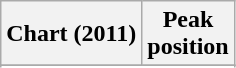<table class="wikitable sortable plainrowheaders" style="text-align:center;" border="1">
<tr>
<th scope="col">Chart (2011)</th>
<th scope="col">Peak<br>position</th>
</tr>
<tr>
</tr>
<tr>
</tr>
</table>
